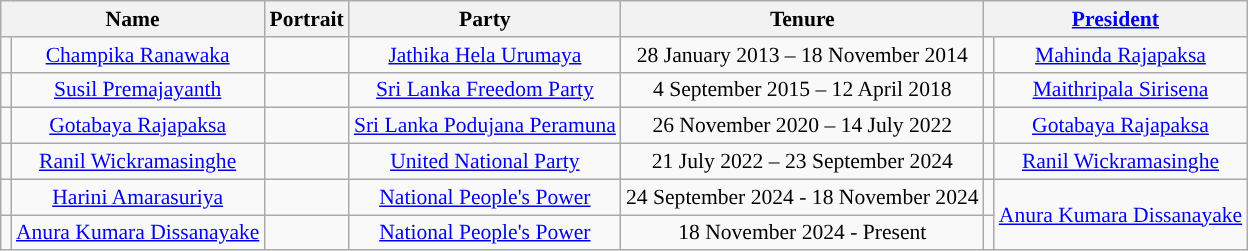<table class="wikitable" style="font-size:90%; text-align:center; margin:1em auto;">
<tr>
<th colspan="2">Name</th>
<th>Portrait</th>
<th>Party</th>
<th>Tenure</th>
<th colspan="2"><a href='#'>President</a></th>
</tr>
<tr>
<td !align="center" style="background:"></td>
<td><a href='#'>Champika Ranawaka</a></td>
<td></td>
<td><a href='#'>Jathika Hela Urumaya</a></td>
<td>28 January 2013 – 18 November 2014</td>
<td !align="center" style="background:"></td>
<td><a href='#'>Mahinda Rajapaksa</a></td>
</tr>
<tr>
<td !align="center" style="background:"></td>
<td><a href='#'>Susil Premajayanth</a></td>
<td></td>
<td><a href='#'>Sri Lanka Freedom Party</a></td>
<td>4 September 2015 – 12 April  2018</td>
<td !align="center" style="background:"></td>
<td><a href='#'>Maithripala Sirisena</a></td>
</tr>
<tr>
<td !align="center" style="background:"></td>
<td><a href='#'>Gotabaya Rajapaksa</a></td>
<td></td>
<td><a href='#'>Sri Lanka Podujana Peramuna</a></td>
<td>26 November 2020 – 14 July 2022</td>
<td !align="center" style="background:"></td>
<td><a href='#'>Gotabaya Rajapaksa</a></td>
</tr>
<tr>
<td !align="center" style="background:"></td>
<td><a href='#'>Ranil Wickramasinghe</a></td>
<td></td>
<td><a href='#'>United National Party</a></td>
<td>21 July 2022 – 23 September 2024</td>
<td !align="center" style="background:"></td>
<td><a href='#'>Ranil Wickramasinghe</a></td>
</tr>
<tr>
<td !align="center" style="background:"></td>
<td><a href='#'>Harini Amarasuriya</a></td>
<td></td>
<td><a href='#'>National People's Power</a></td>
<td>24 September 2024 - 18 November 2024</td>
<td !align="center" style="background:"></td>
<td rowspan="2"><a href='#'>Anura Kumara Dissanayake</a></td>
</tr>
<tr>
<td !align="center" style="background:"></td>
<td><a href='#'>Anura Kumara Dissanayake</a></td>
<td></td>
<td><a href='#'>National People's Power</a></td>
<td>18 November 2024 - Present</td>
<td !align="center" style="background:"></td>
</tr>
</table>
